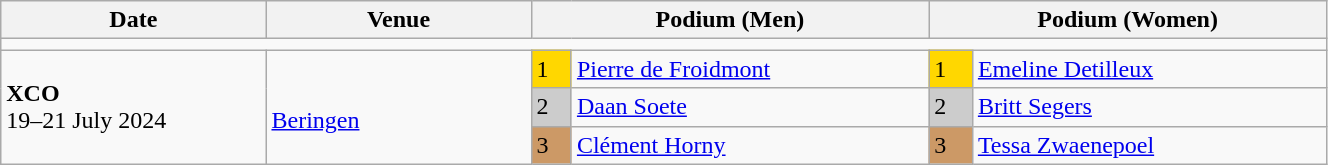<table class="wikitable" width=70%>
<tr>
<th>Date</th>
<th width=20%>Venue</th>
<th colspan=2 width=30%>Podium (Men)</th>
<th colspan=2 width=30%>Podium (Women)</th>
</tr>
<tr>
<td colspan=6></td>
</tr>
<tr>
<td rowspan=3><strong>XCO</strong> <br> 19–21 July 2024</td>
<td rowspan=3><br><a href='#'>Beringen</a></td>
<td bgcolor=FFD700>1</td>
<td><a href='#'>Pierre de Froidmont</a></td>
<td bgcolor=FFD700>1</td>
<td><a href='#'>Emeline Detilleux</a></td>
</tr>
<tr>
<td bgcolor=CCCCCC>2</td>
<td><a href='#'>Daan Soete</a></td>
<td bgcolor=CCCCCC>2</td>
<td><a href='#'>Britt Segers</a></td>
</tr>
<tr>
<td bgcolor=CC9966>3</td>
<td><a href='#'>Clément Horny</a></td>
<td bgcolor=CC9966>3</td>
<td><a href='#'>Tessa Zwaenepoel</a></td>
</tr>
</table>
